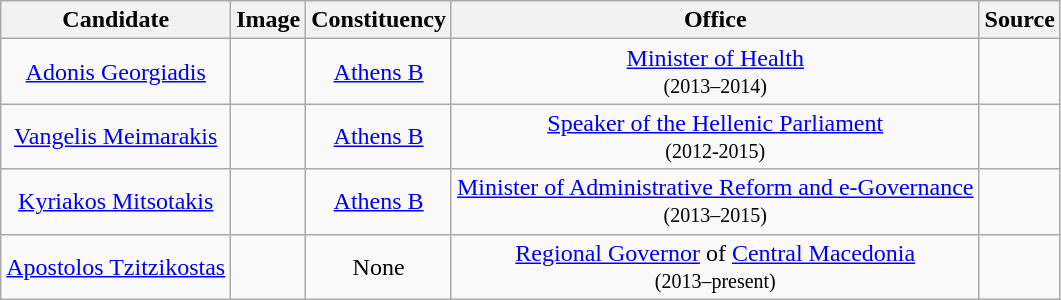<table class ="wikitable">
<tr>
<th>Candidate</th>
<th>Image</th>
<th>Constituency</th>
<th>Office</th>
<th>Source</th>
</tr>
<tr style="text-align: center;"  |>
<td><a href='#'>Adonis Georgiadis</a></td>
<td></td>
<td><a href='#'>Athens B</a></td>
<td><a href='#'>Minister of Health</a><br><small>(2013–2014)</small></td>
<td></td>
</tr>
<tr style="text-align: center;"  |>
<td><a href='#'>Vangelis Meimarakis</a></td>
<td></td>
<td><a href='#'>Athens B</a></td>
<td><a href='#'>Speaker of the Hellenic Parliament</a><br><small>(2012-2015)</small></td>
<td></td>
</tr>
<tr style="text-align: center;"  |>
<td><a href='#'>Kyriakos Mitsotakis</a></td>
<td></td>
<td><a href='#'>Athens B</a></td>
<td><a href='#'>Minister of Administrative Reform and e-Governance</a><br><small>(2013–2015)</small></td>
<td></td>
</tr>
<tr style="text-align: center;"  |>
<td><a href='#'>Apostolos Tzitzikostas</a></td>
<td></td>
<td>None</td>
<td><a href='#'>Regional Governor</a> of <a href='#'>Central Macedonia</a><br><small>(2013–present)</small></td>
<td></td>
</tr>
</table>
